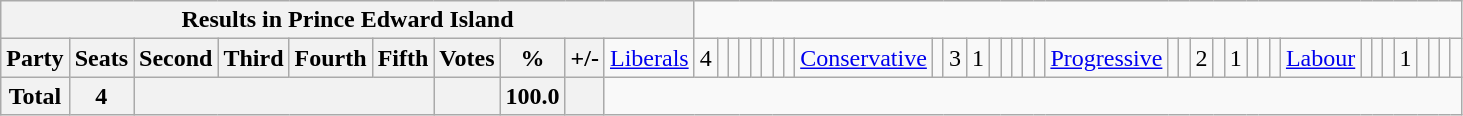<table class="wikitable">
<tr>
<th colspan=11>Results in Prince Edward Island</th>
</tr>
<tr>
<th colspan=2>Party</th>
<th>Seats</th>
<th>Second</th>
<th>Third</th>
<th>Fourth</th>
<th>Fifth</th>
<th>Votes</th>
<th>%</th>
<th>+/-<br></th>
<td><a href='#'>Liberals</a></td>
<td align="right">4</td>
<td align="right"></td>
<td align="right"></td>
<td align="right"></td>
<td align="right"></td>
<td align="right"></td>
<td align="right"></td>
<td align="right"><br></td>
<td><a href='#'>Conservative</a></td>
<td align="right"></td>
<td align="right">3</td>
<td align="right">1</td>
<td align="right"></td>
<td align="right"></td>
<td align="right"></td>
<td align="right"></td>
<td align="right"><br></td>
<td><a href='#'>Progressive</a></td>
<td align="right"></td>
<td align="right"></td>
<td align="right">2</td>
<td align="right"></td>
<td align="right">1</td>
<td align="right"></td>
<td align="right"></td>
<td align="right"><br></td>
<td><a href='#'>Labour</a></td>
<td align="right"></td>
<td align="right"></td>
<td align="right"></td>
<td align="right">1</td>
<td align="right"></td>
<td align="right"></td>
<td align="right"></td>
<td align="right"></td>
</tr>
<tr>
<th colspan="2">Total</th>
<th>4</th>
<th colspan="4"></th>
<th></th>
<th>100.0</th>
<th></th>
</tr>
</table>
